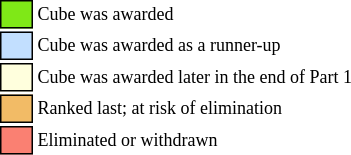<table class="toccolours" style="font-size: 75%; white-space: nowrap;">
<tr>
<td style="background:#7FE817; border: 1px solid black;">      </td>
<td>Cube was awarded</td>
</tr>
<tr>
<td style="background:#C2DFFF; border: 1px solid black;">      </td>
<td>Cube was awarded as a runner-up</td>
</tr>
<tr>
<td style="background:#FFD; border: 1px solid black;">      </td>
<td>Cube was awarded later in the end of Part 1</td>
</tr>
<tr>
<td style="background:#F2BB66; border: 1px solid black;">      </td>
<td>Ranked last; at risk of elimination</td>
</tr>
<tr>
<td style="background:salmon; border: 1px solid black;">      </td>
<td>Eliminated or withdrawn</td>
</tr>
<tr>
</tr>
</table>
